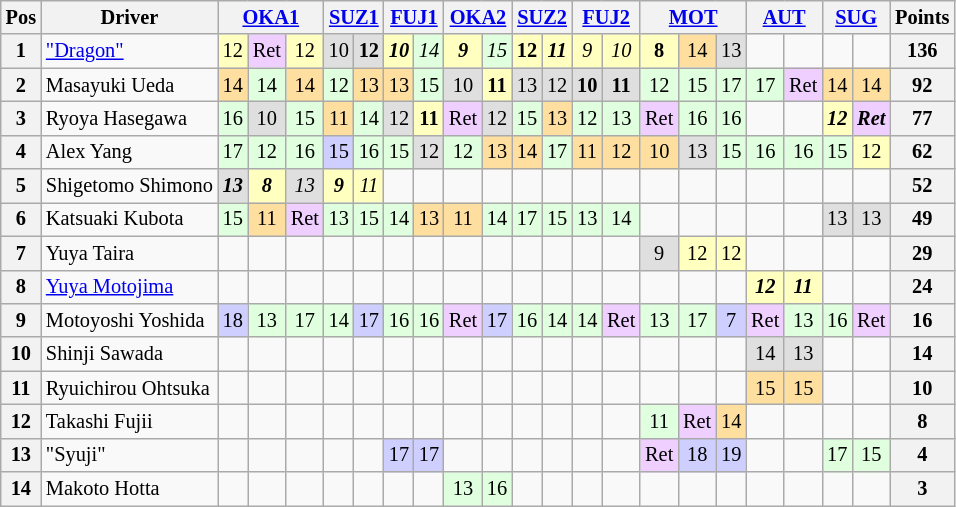<table class="wikitable" style="font-size:85%; text-align:center">
<tr style="background:#f9f9f9" valign="top">
<th valign="middle">Pos</th>
<th valign="middle">Driver</th>
<th colspan=3><a href='#'>OKA1</a></th>
<th colspan=2><a href='#'>SUZ1</a></th>
<th colspan=2><a href='#'>FUJ1</a></th>
<th colspan=2><a href='#'>OKA2</a></th>
<th colspan=2><a href='#'>SUZ2</a></th>
<th colspan=2><a href='#'>FUJ2</a></th>
<th colspan=3><a href='#'>MOT</a></th>
<th colspan=2><a href='#'>AUT</a></th>
<th colspan=2><a href='#'>SUG</a></th>
<th valign="middle">Points</th>
</tr>
<tr>
<th>1</th>
<td align="left"> <a href='#'>"Dragon"</a></td>
<td style="background:#ffffbf;">12</td>
<td style="background:#efcfff;">Ret</td>
<td style="background:#ffffbf;">12</td>
<td style="background:#dfdfdf;">10</td>
<td style="background:#dfdfdf;"><strong>12</strong></td>
<td style="background:#ffffbf;"><strong><em>10</em></strong></td>
<td style="background:#dfffdf;"><em>14</em></td>
<td style="background:#ffffbf;"><strong><em>9</em></strong></td>
<td style="background:#dfffdf;"><em>15</em></td>
<td style="background:#ffffbf;"><strong>12</strong></td>
<td style="background:#ffffbf;"><strong><em>11</em></strong></td>
<td style="background:#ffffbf;"><em>9</em></td>
<td style="background:#ffffbf;"><em>10</em></td>
<td style="background:#ffffbf;"><strong>8</strong></td>
<td style="background:#ffdf9f;">14</td>
<td style="background:#dfdfdf;">13</td>
<td></td>
<td></td>
<td></td>
<td></td>
<th>136</th>
</tr>
<tr>
<th>2</th>
<td align="left"> Masayuki Ueda</td>
<td style="background:#ffdf9f;">14</td>
<td style="background:#dfffdf;">14</td>
<td style="background:#ffdf9f;">14</td>
<td style="background:#dfffdf;">12</td>
<td style="background:#ffdf9f;">13</td>
<td style="background:#ffdf9f;">13</td>
<td style="background:#dfffdf;">15</td>
<td style="background:#dfdfdf;">10</td>
<td style="background:#ffffbf;"><strong>11</strong></td>
<td style="background:#dfdfdf;">13</td>
<td style="background:#dfdfdf;">12</td>
<td style="background:#dfdfdf;"><strong>10</strong></td>
<td style="background:#dfdfdf;"><strong>11</strong></td>
<td style="background:#dfffdf;">12</td>
<td style="background:#dfffdf;">15</td>
<td style="background:#dfffdf;">17</td>
<td style="background:#dfffdf;">17</td>
<td style="background:#efcfff;">Ret</td>
<td style="background:#ffdf9f;">14</td>
<td style="background:#ffdf9f;">14</td>
<th>92</th>
</tr>
<tr>
<th>3</th>
<td align="left"> Ryoya Hasegawa</td>
<td style="background:#dfffdf;">16</td>
<td style="background:#dfdfdf;">10</td>
<td style="background:#dfffdf;">15</td>
<td style="background:#ffdf9f;">11</td>
<td style="background:#dfffdf;">14</td>
<td style="background:#dfdfdf;">12</td>
<td style="background:#ffffbf;"><strong>11</strong></td>
<td style="background:#efcfff;">Ret</td>
<td style="background:#dfdfdf;">12</td>
<td style="background:#dfffdf;">15</td>
<td style="background:#ffdf9f;">13</td>
<td style="background:#dfffdf;">12</td>
<td style="background:#dfffdf;">13</td>
<td style="background:#efcfff;">Ret</td>
<td style="background:#dfffdf;">16</td>
<td style="background:#dfffdf;">16</td>
<td></td>
<td></td>
<td style="background:#ffffbf;"><strong><em>12</em></strong></td>
<td style="background:#efcfff;"><strong><em>Ret</em></strong></td>
<th>77</th>
</tr>
<tr>
<th>4</th>
<td align="left"> Alex Yang</td>
<td style="background:#dfffdf;">17</td>
<td style="background:#dfffdf;">12</td>
<td style="background:#dfffdf;">16</td>
<td style="background:#cfcfff;">15</td>
<td style="background:#dfffdf;">16</td>
<td style="background:#dfffdf;">15</td>
<td style="background:#dfdfdf;">12</td>
<td style="background:#dfffdf;">12</td>
<td style="background:#ffdf9f;">13</td>
<td style="background:#ffdf9f;">14</td>
<td style="background:#dfffdf;">17</td>
<td style="background:#ffdf9f;">11</td>
<td style="background:#ffdf9f;">12</td>
<td style="background:#ffdf9f;">10</td>
<td style="background:#dfdfdf;">13</td>
<td style="background:#dfffdf;">15</td>
<td style="background:#dfffdf;">16</td>
<td style="background:#dfffdf;">16</td>
<td style="background:#dfffdf;">15</td>
<td style="background:#ffffbf;">12</td>
<th>62</th>
</tr>
<tr>
<th>5</th>
<td align="left"> Shigetomo Shimono</td>
<td style="background:#dfdfdf;"><strong><em>13</em></strong></td>
<td style="background:#ffffbf;"><strong><em>8</em></strong></td>
<td style="background:#dfdfdf;"><em>13</em></td>
<td style="background:#ffffbf;"><strong><em>9</em></strong></td>
<td style="background:#ffffbf;"><em>11</em></td>
<td></td>
<td></td>
<td></td>
<td></td>
<td></td>
<td></td>
<td></td>
<td></td>
<td></td>
<td></td>
<td></td>
<td></td>
<td></td>
<td></td>
<td></td>
<th>52</th>
</tr>
<tr>
<th>6</th>
<td align="left"> Katsuaki Kubota</td>
<td style="background:#dfffdf;">15</td>
<td style="background:#ffdf9f;">11</td>
<td style="background:#efcfff;">Ret</td>
<td style="background:#dfffdf;">13</td>
<td style="background:#dfffdf;">15</td>
<td style="background:#dfffdf;">14</td>
<td style="background:#ffdf9f;">13</td>
<td style="background:#ffdf9f;">11</td>
<td style="background:#dfffdf;">14</td>
<td style="background:#dfffdf;">17</td>
<td style="background:#dfffdf;">15</td>
<td style="background:#dfffdf;">13</td>
<td style="background:#dfffdf;">14</td>
<td></td>
<td></td>
<td></td>
<td></td>
<td></td>
<td style="background:#dfdfdf;">13</td>
<td style="background:#dfdfdf;">13</td>
<th>49</th>
</tr>
<tr>
<th>7</th>
<td align="left"> Yuya Taira</td>
<td></td>
<td></td>
<td></td>
<td></td>
<td></td>
<td></td>
<td></td>
<td></td>
<td></td>
<td></td>
<td></td>
<td></td>
<td></td>
<td style="background:#dfdfdf;">9</td>
<td style="background:#ffffbf;">12</td>
<td style="background:#ffffbf;">12</td>
<td></td>
<td></td>
<td></td>
<td></td>
<th>29</th>
</tr>
<tr>
<th>8</th>
<td align="left"> <a href='#'>Yuya Motojima</a></td>
<td></td>
<td></td>
<td></td>
<td></td>
<td></td>
<td></td>
<td></td>
<td></td>
<td></td>
<td></td>
<td></td>
<td></td>
<td></td>
<td></td>
<td></td>
<td></td>
<td style="background:#ffffbf;"><strong><em>12</em></strong></td>
<td style="background:#ffffbf;"><strong><em>11</em></strong></td>
<td></td>
<td></td>
<th>24</th>
</tr>
<tr>
<th>9</th>
<td align="left"> Motoyoshi Yoshida</td>
<td style="background:#cfcfff;">18</td>
<td style="background:#dfffdf;">13</td>
<td style="background:#dfffdf;">17</td>
<td style="background:#dfffdf;">14</td>
<td style="background:#cfcfff;">17</td>
<td style="background:#dfffdf;">16</td>
<td style="background:#dfffdf;">16</td>
<td style="background:#efcfff;">Ret</td>
<td style="background:#cfcfff;">17</td>
<td style="background:#dfffdf;">16</td>
<td style="background:#dfffdf;">14</td>
<td style="background:#dfffdf;">14</td>
<td style="background:#efcfff;">Ret</td>
<td style="background:#dfffdf;">13</td>
<td style="background:#dfffdf;">17</td>
<td style="background:#cfcfff;">7</td>
<td style="background:#efcfff;">Ret</td>
<td style="background:#dfffdf;">13</td>
<td style="background:#dfffdf;">16</td>
<td style="background:#efcfff;">Ret</td>
<th>16</th>
</tr>
<tr>
<th>10</th>
<td align="left"> Shinji Sawada</td>
<td></td>
<td></td>
<td></td>
<td></td>
<td></td>
<td></td>
<td></td>
<td></td>
<td></td>
<td></td>
<td></td>
<td></td>
<td></td>
<td></td>
<td></td>
<td></td>
<td style="background:#dfdfdf;">14</td>
<td style="background:#dfdfdf;">13</td>
<td></td>
<td></td>
<th>14</th>
</tr>
<tr>
<th>11</th>
<td align="left"> Ryuichirou Ohtsuka</td>
<td></td>
<td></td>
<td></td>
<td></td>
<td></td>
<td></td>
<td></td>
<td></td>
<td></td>
<td></td>
<td></td>
<td></td>
<td></td>
<td></td>
<td></td>
<td></td>
<td style="background:#ffdf9f;">15</td>
<td style="background:#ffdf9f;">15</td>
<td></td>
<td></td>
<th>10</th>
</tr>
<tr>
<th>12</th>
<td align="left"> Takashi Fujii</td>
<td></td>
<td></td>
<td></td>
<td></td>
<td></td>
<td></td>
<td></td>
<td></td>
<td></td>
<td></td>
<td></td>
<td></td>
<td></td>
<td style="background:#dfffdf;">11</td>
<td style="background:#efcfff;">Ret</td>
<td style="background:#ffdf9f;">14</td>
<td></td>
<td></td>
<td></td>
<td></td>
<th>8</th>
</tr>
<tr>
<th>13</th>
<td align="left"> "Syuji"</td>
<td></td>
<td></td>
<td></td>
<td></td>
<td></td>
<td style="background:#cfcfff;">17</td>
<td style="background:#cfcfff;">17</td>
<td></td>
<td></td>
<td></td>
<td></td>
<td></td>
<td></td>
<td style="background:#efcfff;">Ret</td>
<td style="background:#cfcfff;">18</td>
<td style="background:#cfcfff;">19</td>
<td></td>
<td></td>
<td style="background:#dfffdf;">17</td>
<td style="background:#dfffdf;">15</td>
<th>4</th>
</tr>
<tr>
<th>14</th>
<td align="left"> Makoto Hotta</td>
<td></td>
<td></td>
<td></td>
<td></td>
<td></td>
<td></td>
<td></td>
<td style="background:#dfffdf;">13</td>
<td style="background:#dfffdf;">16</td>
<td></td>
<td></td>
<td></td>
<td></td>
<td></td>
<td></td>
<td></td>
<td></td>
<td></td>
<td></td>
<td></td>
<th>3</th>
</tr>
</table>
